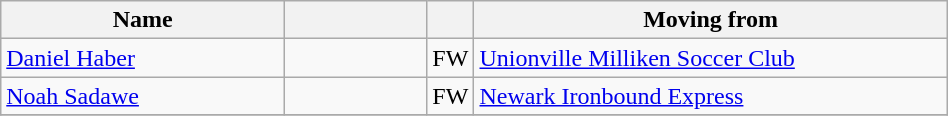<table class="wikitable" style="text-align: center; width:50%">
<tr>
<th width=30% align="center">Name</th>
<th width=15% align="center"></th>
<th width=5% align="center"></th>
<th width=50% align="center">Moving from</th>
</tr>
<tr>
<td align=left><a href='#'>Daniel Haber</a></td>
<td></td>
<td>FW</td>
<td align=left>  <a href='#'>Unionville Milliken Soccer Club</a></td>
</tr>
<tr>
<td align=left><a href='#'>Noah Sadawe</a></td>
<td> </td>
<td>FW</td>
<td align=left>  <a href='#'>Newark Ironbound Express</a></td>
</tr>
<tr>
</tr>
</table>
